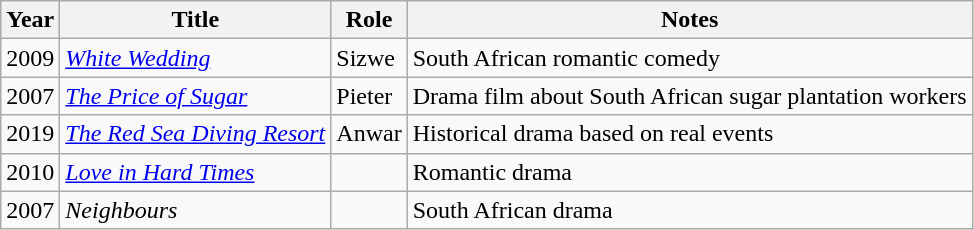<table class="wikitable">
<tr>
<th>Year</th>
<th>Title</th>
<th>Role</th>
<th>Notes</th>
</tr>
<tr>
<td>2009</td>
<td><em><a href='#'>White Wedding</a></em></td>
<td>Sizwe</td>
<td>South African romantic comedy</td>
</tr>
<tr>
<td>2007</td>
<td><em><a href='#'>The Price of Sugar</a></em></td>
<td>Pieter</td>
<td>Drama film about South African sugar plantation workers</td>
</tr>
<tr>
<td>2019</td>
<td><em><a href='#'>The Red Sea Diving Resort</a></em></td>
<td>Anwar</td>
<td>Historical drama based on real events</td>
</tr>
<tr>
<td>2010</td>
<td><em><a href='#'>Love in Hard Times</a></em></td>
<td></td>
<td>Romantic drama</td>
</tr>
<tr>
<td>2007</td>
<td><em>Neighbours</em></td>
<td></td>
<td>South African drama</td>
</tr>
</table>
